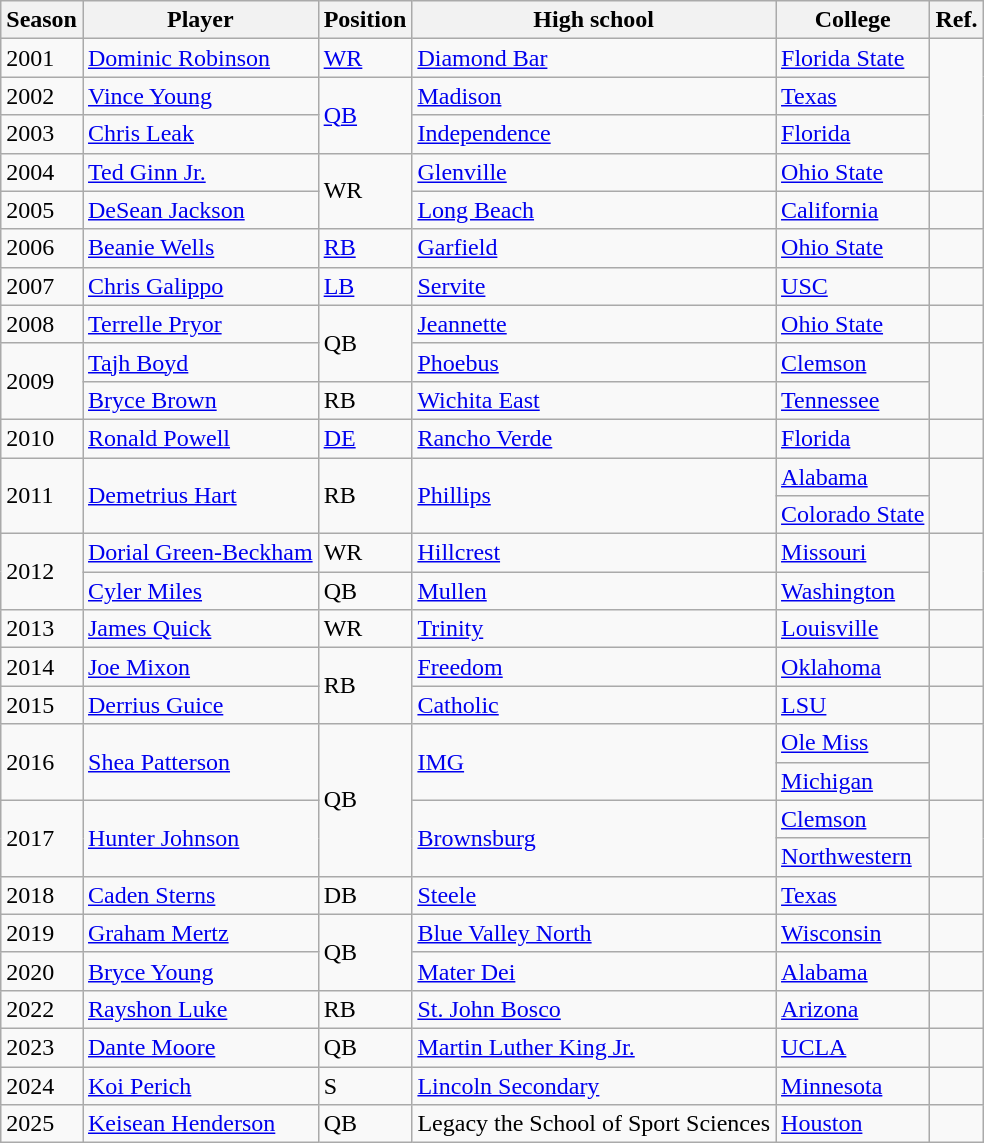<table class="wikitable">
<tr>
<th bgcolor="#e5e5e5">Season</th>
<th bgcolor="#e5e5e5">Player</th>
<th bgcolor="#e5e5e5">Position</th>
<th bgcolor="#e5e5e5">High school</th>
<th bgcolor="#e5e5e5">College</th>
<th bgcolor="#e5e5e5">Ref.</th>
</tr>
<tr>
<td>2001</td>
<td><a href='#'>Dominic Robinson</a></td>
<td><a href='#'>WR</a></td>
<td><a href='#'>Diamond Bar</a></td>
<td><a href='#'>Florida State</a></td>
</tr>
<tr>
<td>2002</td>
<td><a href='#'>Vince Young</a></td>
<td rowspan="2"><a href='#'>QB</a></td>
<td><a href='#'>Madison</a></td>
<td><a href='#'>Texas</a></td>
</tr>
<tr>
<td>2003</td>
<td><a href='#'>Chris Leak</a></td>
<td><a href='#'>Independence</a></td>
<td><a href='#'>Florida</a></td>
</tr>
<tr>
<td>2004</td>
<td><a href='#'>Ted Ginn Jr.</a></td>
<td rowspan="2">WR</td>
<td><a href='#'>Glenville</a></td>
<td><a href='#'>Ohio State</a></td>
</tr>
<tr>
<td>2005</td>
<td><a href='#'>DeSean Jackson</a></td>
<td><a href='#'>Long Beach</a></td>
<td><a href='#'>California</a></td>
<td></td>
</tr>
<tr>
<td>2006</td>
<td><a href='#'>Beanie Wells</a></td>
<td><a href='#'>RB</a></td>
<td><a href='#'>Garfield</a></td>
<td><a href='#'>Ohio State</a></td>
<td></td>
</tr>
<tr>
<td>2007</td>
<td><a href='#'>Chris Galippo</a></td>
<td><a href='#'>LB</a></td>
<td><a href='#'>Servite</a></td>
<td><a href='#'>USC</a></td>
<td></td>
</tr>
<tr>
<td>2008</td>
<td><a href='#'>Terrelle Pryor</a></td>
<td rowspan="2">QB</td>
<td><a href='#'>Jeannette</a></td>
<td><a href='#'>Ohio State</a></td>
<td></td>
</tr>
<tr>
<td rowspan="2">2009</td>
<td><a href='#'>Tajh Boyd</a></td>
<td><a href='#'>Phoebus</a></td>
<td><a href='#'>Clemson</a></td>
<td rowspan="2"></td>
</tr>
<tr>
<td><a href='#'>Bryce Brown</a></td>
<td>RB</td>
<td><a href='#'>Wichita East</a></td>
<td><a href='#'>Tennessee</a></td>
</tr>
<tr>
<td>2010</td>
<td><a href='#'>Ronald Powell</a></td>
<td><a href='#'>DE</a></td>
<td><a href='#'>Rancho Verde</a></td>
<td><a href='#'>Florida</a></td>
<td></td>
</tr>
<tr>
<td rowspan="2">2011</td>
<td rowspan="2"><a href='#'>Demetrius Hart</a></td>
<td rowspan="2">RB</td>
<td rowspan="2"><a href='#'>Phillips</a></td>
<td><a href='#'>Alabama</a></td>
<td rowspan="2"></td>
</tr>
<tr>
<td><a href='#'>Colorado State</a></td>
</tr>
<tr>
<td rowspan="2">2012</td>
<td><a href='#'>Dorial Green-Beckham</a></td>
<td>WR</td>
<td><a href='#'>Hillcrest</a></td>
<td><a href='#'>Missouri</a></td>
<td rowspan="2"></td>
</tr>
<tr>
<td><a href='#'>Cyler Miles</a></td>
<td>QB</td>
<td><a href='#'>Mullen</a></td>
<td><a href='#'>Washington</a></td>
</tr>
<tr>
<td>2013</td>
<td><a href='#'>James Quick</a></td>
<td>WR</td>
<td><a href='#'>Trinity</a></td>
<td><a href='#'>Louisville</a></td>
<td></td>
</tr>
<tr>
<td>2014</td>
<td><a href='#'>Joe Mixon</a></td>
<td rowspan="2">RB</td>
<td><a href='#'>Freedom</a></td>
<td><a href='#'>Oklahoma</a></td>
<td></td>
</tr>
<tr>
<td>2015</td>
<td><a href='#'>Derrius Guice</a></td>
<td><a href='#'>Catholic</a></td>
<td><a href='#'>LSU</a></td>
<td></td>
</tr>
<tr>
<td rowspan="2">2016</td>
<td rowspan="2"><a href='#'>Shea Patterson</a></td>
<td rowspan="4">QB</td>
<td rowspan="2"><a href='#'>IMG</a></td>
<td><a href='#'>Ole Miss</a></td>
<td rowspan="2"></td>
</tr>
<tr>
<td><a href='#'>Michigan</a></td>
</tr>
<tr>
<td rowspan="2">2017</td>
<td rowspan="2"><a href='#'>Hunter Johnson</a></td>
<td rowspan="2"><a href='#'>Brownsburg</a></td>
<td><a href='#'>Clemson</a></td>
<td rowspan="2"></td>
</tr>
<tr>
<td><a href='#'>Northwestern</a></td>
</tr>
<tr>
<td>2018</td>
<td><a href='#'>Caden Sterns</a></td>
<td>DB</td>
<td><a href='#'>Steele</a></td>
<td><a href='#'>Texas</a></td>
<td></td>
</tr>
<tr>
<td>2019</td>
<td><a href='#'>Graham Mertz</a></td>
<td rowspan="2">QB</td>
<td><a href='#'>Blue Valley North</a></td>
<td><a href='#'>Wisconsin</a></td>
<td></td>
</tr>
<tr>
<td>2020</td>
<td><a href='#'>Bryce Young</a></td>
<td><a href='#'>Mater Dei</a></td>
<td><a href='#'>Alabama</a></td>
<td></td>
</tr>
<tr>
<td>2022</td>
<td><a href='#'>Rayshon Luke</a></td>
<td>RB</td>
<td><a href='#'>St. John Bosco</a></td>
<td><a href='#'>Arizona</a></td>
<td></td>
</tr>
<tr>
<td>2023</td>
<td><a href='#'>Dante Moore</a></td>
<td>QB</td>
<td><a href='#'>Martin Luther King Jr.</a></td>
<td><a href='#'>UCLA</a></td>
<td></td>
</tr>
<tr>
<td>2024</td>
<td><a href='#'>Koi Perich</a></td>
<td>S</td>
<td><a href='#'>Lincoln Secondary</a></td>
<td><a href='#'>Minnesota</a></td>
<td></td>
</tr>
<tr>
<td>2025</td>
<td><a href='#'>Keisean Henderson</a></td>
<td>QB</td>
<td>Legacy the School of Sport Sciences</td>
<td><a href='#'>Houston</a></td>
<td></td>
</tr>
</table>
